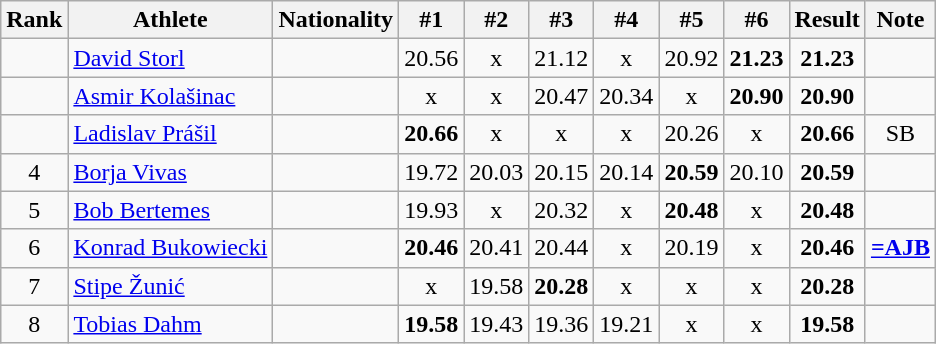<table class="wikitable sortable" style="text-align:center">
<tr>
<th>Rank</th>
<th>Athlete</th>
<th>Nationality</th>
<th>#1</th>
<th>#2</th>
<th>#3</th>
<th>#4</th>
<th>#5</th>
<th>#6</th>
<th>Result</th>
<th>Note</th>
</tr>
<tr>
<td></td>
<td align=left><a href='#'>David Storl</a></td>
<td align=left></td>
<td>20.56</td>
<td>x</td>
<td>21.12</td>
<td>x</td>
<td>20.92</td>
<td><strong>21.23</strong></td>
<td><strong>21.23</strong></td>
<td></td>
</tr>
<tr>
<td></td>
<td align=left><a href='#'>Asmir Kolašinac</a></td>
<td align=left></td>
<td>x</td>
<td>x</td>
<td>20.47</td>
<td>20.34</td>
<td>x</td>
<td><strong>20.90</strong></td>
<td><strong>20.90</strong></td>
<td></td>
</tr>
<tr>
<td></td>
<td align=left><a href='#'>Ladislav Prášil</a></td>
<td align=left></td>
<td><strong>20.66</strong></td>
<td>x</td>
<td>x</td>
<td>x</td>
<td>20.26</td>
<td>x</td>
<td><strong>20.66</strong></td>
<td>SB</td>
</tr>
<tr>
<td>4</td>
<td align=left><a href='#'>Borja Vivas</a></td>
<td align=left></td>
<td>19.72</td>
<td>20.03</td>
<td>20.15</td>
<td>20.14</td>
<td><strong>20.59</strong></td>
<td>20.10</td>
<td><strong>20.59</strong></td>
<td></td>
</tr>
<tr>
<td>5</td>
<td align=left><a href='#'>Bob Bertemes</a></td>
<td align=left></td>
<td>19.93</td>
<td>x</td>
<td>20.32</td>
<td>x</td>
<td><strong>20.48</strong></td>
<td>x</td>
<td><strong>20.48</strong></td>
<td></td>
</tr>
<tr>
<td>6</td>
<td align=left><a href='#'>Konrad Bukowiecki</a></td>
<td align=left></td>
<td><strong>20.46</strong></td>
<td>20.41</td>
<td>20.44</td>
<td>x</td>
<td>20.19</td>
<td>x</td>
<td><strong>20.46</strong></td>
<td><strong><a href='#'>=AJB</a></strong></td>
</tr>
<tr>
<td>7</td>
<td align=left><a href='#'>Stipe Žunić</a></td>
<td align=left></td>
<td>x</td>
<td>19.58</td>
<td><strong>20.28</strong></td>
<td>x</td>
<td>x</td>
<td>x</td>
<td><strong>20.28</strong></td>
<td></td>
</tr>
<tr>
<td>8</td>
<td align=left><a href='#'>Tobias Dahm</a></td>
<td align=left></td>
<td><strong>19.58</strong></td>
<td>19.43</td>
<td>19.36</td>
<td>19.21</td>
<td>x</td>
<td>x</td>
<td><strong>19.58</strong></td>
<td></td>
</tr>
</table>
